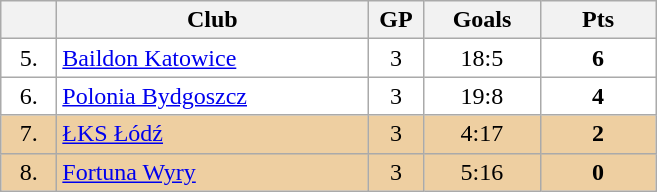<table class="wikitable">
<tr>
<th width="30"></th>
<th width="200">Club</th>
<th width="30">GP</th>
<th width="70">Goals</th>
<th width="70">Pts</th>
</tr>
<tr bgcolor="#FFFFFF" align="center">
<td>5.</td>
<td align="left"><a href='#'>Baildon Katowice</a></td>
<td>3</td>
<td>18:5</td>
<td><strong>6</strong></td>
</tr>
<tr bgcolor="#FFFFFF" align="center">
<td>6.</td>
<td align="left"><a href='#'>Polonia Bydgoszcz</a></td>
<td>3</td>
<td>19:8</td>
<td><strong>4</strong></td>
</tr>
<tr bgcolor="#EECFA1" align="center">
<td>7.</td>
<td align="left"><a href='#'>ŁKS Łódź</a></td>
<td>3</td>
<td>4:17</td>
<td><strong>2</strong></td>
</tr>
<tr bgcolor="#EECFA1" align="center">
<td>8.</td>
<td align="left"><a href='#'>Fortuna Wyry</a></td>
<td>3</td>
<td>5:16</td>
<td><strong>0</strong></td>
</tr>
</table>
